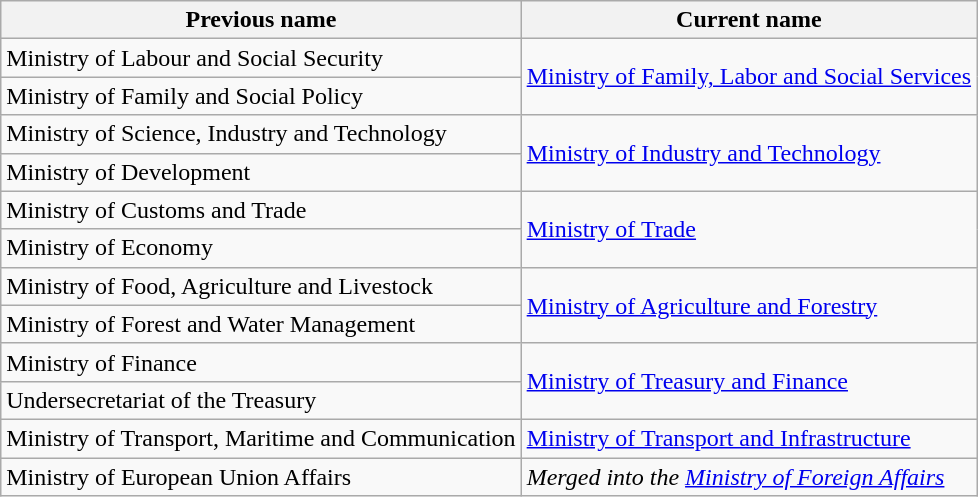<table class="wikitable">
<tr>
<th>Previous name</th>
<th>Current name</th>
</tr>
<tr>
<td>Ministry of Labour and Social Security</td>
<td rowspan=2 valign=center><a href='#'>Ministry of Family, Labor and Social Services</a></td>
</tr>
<tr>
<td>Ministry of Family and Social Policy</td>
</tr>
<tr>
<td>Ministry of Science, Industry and Technology</td>
<td rowspan=2 valign=center><a href='#'>Ministry of Industry and Technology</a></td>
</tr>
<tr>
<td>Ministry of Development</td>
</tr>
<tr>
<td>Ministry of Customs and Trade</td>
<td rowspan=2 valign=center><a href='#'>Ministry of Trade</a></td>
</tr>
<tr>
<td>Ministry of Economy</td>
</tr>
<tr>
<td>Ministry of Food, Agriculture and Livestock</td>
<td rowspan=2 valign=center><a href='#'>Ministry of Agriculture and Forestry</a></td>
</tr>
<tr>
<td>Ministry of Forest and Water Management</td>
</tr>
<tr>
<td>Ministry of Finance</td>
<td rowspan=2 valign=center><a href='#'>Ministry of Treasury and Finance</a></td>
</tr>
<tr>
<td>Undersecretariat of the Treasury</td>
</tr>
<tr>
<td>Ministry of Transport, Maritime and Communication</td>
<td><a href='#'>Ministry of Transport and Infrastructure</a></td>
</tr>
<tr>
<td>Ministry of European Union Affairs</td>
<td><em>Merged into the <a href='#'>Ministry of Foreign Affairs</a></em></td>
</tr>
</table>
